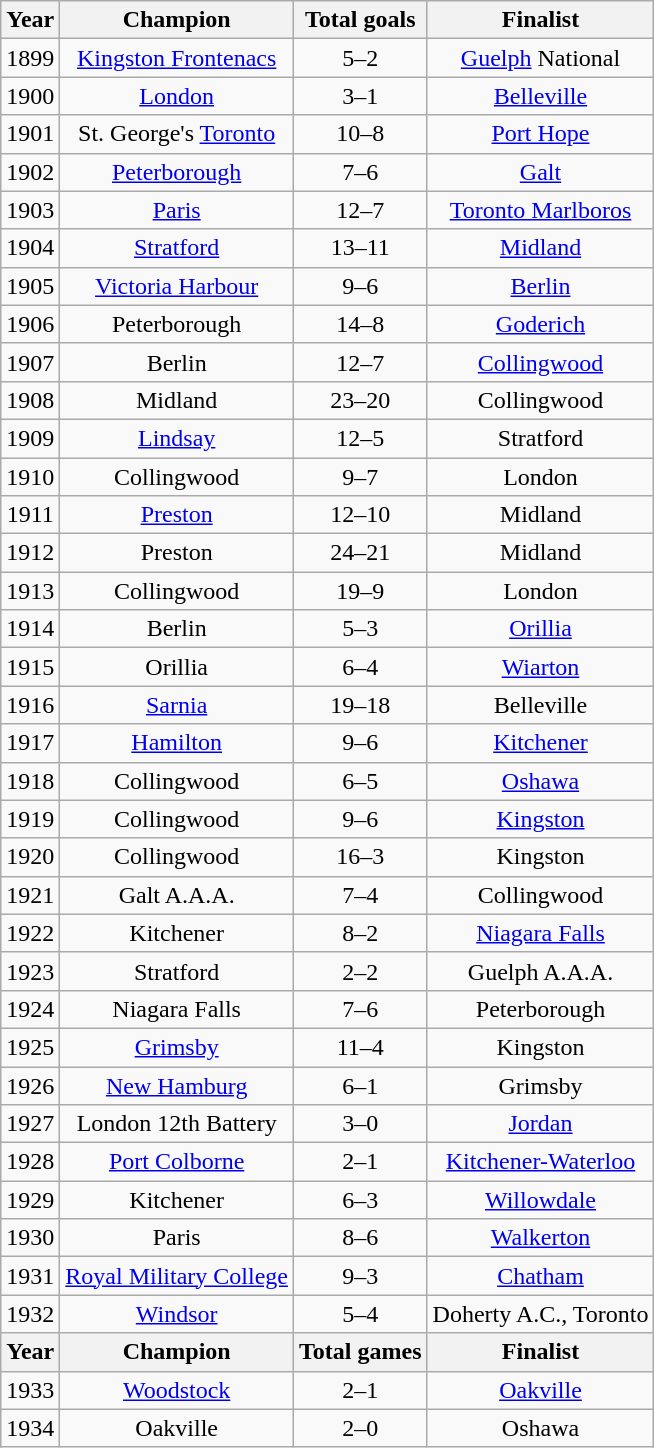<table class="wikitable">
<tr>
<th>Year</th>
<th>Champion</th>
<th>Total goals</th>
<th>Finalist</th>
</tr>
<tr align="center">
<td>1899</td>
<td><a href='#'>Kingston Frontenacs</a></td>
<td>5–2</td>
<td><a href='#'>Guelph</a> National</td>
</tr>
<tr align="center">
<td>1900</td>
<td><a href='#'>London</a></td>
<td>3–1</td>
<td><a href='#'>Belleville</a></td>
</tr>
<tr align="center">
<td>1901</td>
<td>St. George's <a href='#'>Toronto</a></td>
<td>10–8</td>
<td><a href='#'>Port Hope</a></td>
</tr>
<tr align="center">
<td>1902</td>
<td><a href='#'>Peterborough</a></td>
<td>7–6</td>
<td><a href='#'>Galt</a></td>
</tr>
<tr align="center">
<td>1903</td>
<td><a href='#'>Paris</a></td>
<td>12–7</td>
<td><a href='#'>Toronto Marlboros</a></td>
</tr>
<tr align="center">
<td>1904</td>
<td><a href='#'>Stratford</a></td>
<td>13–11</td>
<td><a href='#'>Midland</a></td>
</tr>
<tr align="center">
<td>1905</td>
<td><a href='#'>Victoria Harbour</a></td>
<td>9–6</td>
<td><a href='#'>Berlin</a></td>
</tr>
<tr align="center">
<td>1906</td>
<td>Peterborough</td>
<td>14–8</td>
<td><a href='#'>Goderich</a></td>
</tr>
<tr align="center">
<td>1907</td>
<td>Berlin</td>
<td>12–7</td>
<td><a href='#'>Collingwood</a></td>
</tr>
<tr align="center">
<td>1908</td>
<td>Midland</td>
<td>23–20</td>
<td>Collingwood</td>
</tr>
<tr align="center">
<td>1909</td>
<td><a href='#'>Lindsay</a></td>
<td>12–5</td>
<td>Stratford</td>
</tr>
<tr align="center">
<td>1910</td>
<td>Collingwood</td>
<td>9–7</td>
<td>London</td>
</tr>
<tr align="center">
<td>1911</td>
<td><a href='#'>Preston</a></td>
<td>12–10</td>
<td>Midland</td>
</tr>
<tr align="center">
<td>1912</td>
<td>Preston</td>
<td>24–21</td>
<td>Midland</td>
</tr>
<tr align="center">
<td>1913</td>
<td>Collingwood</td>
<td>19–9</td>
<td>London</td>
</tr>
<tr align="center">
<td>1914</td>
<td>Berlin</td>
<td>5–3</td>
<td><a href='#'>Orillia</a></td>
</tr>
<tr align="center">
<td>1915</td>
<td>Orillia</td>
<td>6–4</td>
<td><a href='#'>Wiarton</a></td>
</tr>
<tr align="center">
<td>1916</td>
<td><a href='#'>Sarnia</a></td>
<td>19–18</td>
<td>Belleville</td>
</tr>
<tr align="center">
<td>1917</td>
<td><a href='#'>Hamilton</a></td>
<td>9–6</td>
<td><a href='#'>Kitchener</a></td>
</tr>
<tr align="center">
<td>1918</td>
<td>Collingwood</td>
<td>6–5</td>
<td><a href='#'>Oshawa</a></td>
</tr>
<tr align="center">
<td>1919</td>
<td>Collingwood</td>
<td>9–6</td>
<td><a href='#'>Kingston</a></td>
</tr>
<tr align="center">
<td>1920</td>
<td>Collingwood</td>
<td>16–3</td>
<td>Kingston</td>
</tr>
<tr align="center">
<td>1921</td>
<td>Galt A.A.A.</td>
<td>7–4</td>
<td>Collingwood</td>
</tr>
<tr align="center">
<td>1922</td>
<td>Kitchener</td>
<td>8–2</td>
<td><a href='#'>Niagara Falls</a></td>
</tr>
<tr align="center">
<td>1923</td>
<td>Stratford</td>
<td>2–2</td>
<td>Guelph A.A.A.</td>
</tr>
<tr align="center">
<td>1924</td>
<td>Niagara Falls</td>
<td>7–6</td>
<td>Peterborough</td>
</tr>
<tr align="center">
<td>1925</td>
<td><a href='#'>Grimsby</a></td>
<td>11–4</td>
<td>Kingston</td>
</tr>
<tr align="center">
<td>1926</td>
<td><a href='#'>New Hamburg</a></td>
<td>6–1</td>
<td>Grimsby</td>
</tr>
<tr align="center">
<td>1927</td>
<td>London 12th Battery</td>
<td>3–0</td>
<td><a href='#'>Jordan</a></td>
</tr>
<tr align="center">
<td>1928</td>
<td><a href='#'>Port Colborne</a></td>
<td>2–1</td>
<td><a href='#'>Kitchener-Waterloo</a></td>
</tr>
<tr align="center">
<td>1929</td>
<td>Kitchener</td>
<td>6–3</td>
<td><a href='#'>Willowdale</a></td>
</tr>
<tr align="center">
<td>1930</td>
<td>Paris</td>
<td>8–6</td>
<td><a href='#'>Walkerton</a></td>
</tr>
<tr align="center">
<td>1931</td>
<td><a href='#'>Royal Military College</a></td>
<td>9–3</td>
<td><a href='#'>Chatham</a></td>
</tr>
<tr align="center">
<td>1932</td>
<td><a href='#'>Windsor</a></td>
<td>5–4</td>
<td>Doherty A.C., Toronto</td>
</tr>
<tr align="center">
<th>Year</th>
<th>Champion</th>
<th>Total games</th>
<th>Finalist</th>
</tr>
<tr align="center">
<td>1933</td>
<td><a href='#'>Woodstock</a></td>
<td>2–1</td>
<td><a href='#'>Oakville</a></td>
</tr>
<tr align="center">
<td>1934</td>
<td>Oakville</td>
<td>2–0</td>
<td>Oshawa</td>
</tr>
</table>
